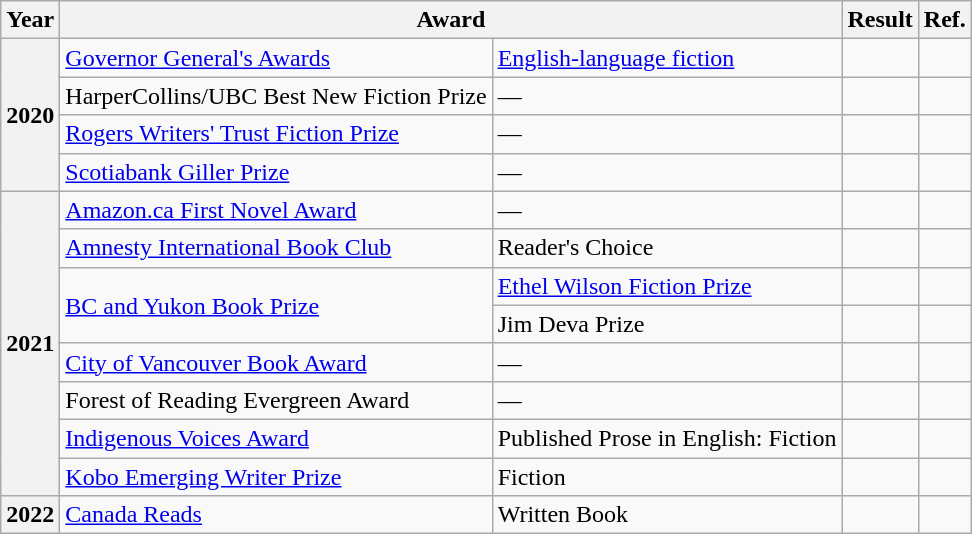<table class="wikitable sortable">
<tr>
<th>Year</th>
<th colspan="2">Award</th>
<th>Result</th>
<th>Ref.</th>
</tr>
<tr>
<th rowspan="4">2020</th>
<td><a href='#'>Governor General's Awards</a></td>
<td><a href='#'>English-language fiction</a></td>
<td></td>
<td><em></em></td>
</tr>
<tr>
<td>HarperCollins/UBC Best New Fiction Prize</td>
<td>—</td>
<td></td>
<td></td>
</tr>
<tr>
<td><a href='#'>Rogers Writers' Trust Fiction Prize</a></td>
<td>—</td>
<td></td>
<td></td>
</tr>
<tr>
<td><a href='#'>Scotiabank Giller Prize</a></td>
<td>—</td>
<td></td>
<td></td>
</tr>
<tr>
<th rowspan="8">2021</th>
<td><a href='#'>Amazon.ca First Novel Award</a></td>
<td>—</td>
<td></td>
<td></td>
</tr>
<tr>
<td><a href='#'>Amnesty International Book Club</a></td>
<td>Reader's Choice</td>
<td></td>
<td></td>
</tr>
<tr>
<td rowspan="2"><a href='#'>BC and Yukon Book Prize</a></td>
<td><a href='#'>Ethel Wilson Fiction Prize</a></td>
<td></td>
<td></td>
</tr>
<tr>
<td>Jim Deva Prize</td>
<td></td>
<td></td>
</tr>
<tr>
<td><a href='#'>City of Vancouver Book Award</a></td>
<td>—</td>
<td></td>
<td></td>
</tr>
<tr>
<td>Forest of Reading Evergreen Award</td>
<td>—</td>
<td></td>
<td></td>
</tr>
<tr>
<td><a href='#'>Indigenous Voices Award</a></td>
<td>Published Prose in English: Fiction</td>
<td></td>
<td></td>
</tr>
<tr>
<td><a href='#'>Kobo Emerging Writer Prize</a></td>
<td>Fiction</td>
<td></td>
<td></td>
</tr>
<tr>
<th>2022</th>
<td><a href='#'>Canada Reads</a></td>
<td>Written Book</td>
<td></td>
<td></td>
</tr>
</table>
